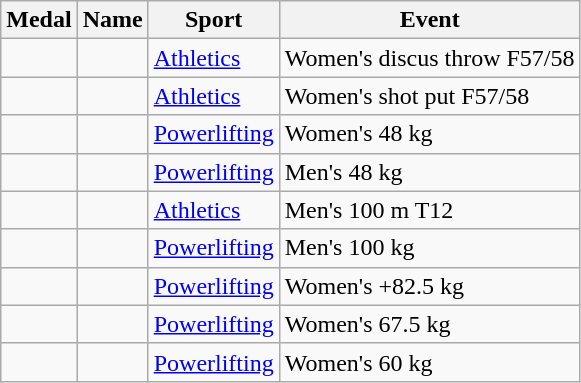<table class="wikitable sortable">
<tr>
<th>Medal</th>
<th>Name</th>
<th>Sport</th>
<th>Event</th>
</tr>
<tr>
<td></td>
<td></td>
<td><a href='#'>Athletics</a></td>
<td>Women's discus throw F57/58</td>
</tr>
<tr>
<td></td>
<td></td>
<td><a href='#'>Athletics</a></td>
<td>Women's shot put F57/58</td>
</tr>
<tr>
<td></td>
<td></td>
<td><a href='#'>Powerlifting</a></td>
<td>Women's 48 kg</td>
</tr>
<tr>
<td></td>
<td></td>
<td><a href='#'>Powerlifting</a></td>
<td>Men's 48 kg</td>
</tr>
<tr>
<td></td>
<td></td>
<td><a href='#'>Athletics</a></td>
<td>Men's 100 m T12</td>
</tr>
<tr>
<td></td>
<td></td>
<td><a href='#'>Powerlifting</a></td>
<td>Men's 100 kg</td>
</tr>
<tr>
<td></td>
<td></td>
<td><a href='#'>Powerlifting</a></td>
<td>Women's +82.5 kg</td>
</tr>
<tr>
<td></td>
<td></td>
<td><a href='#'>Powerlifting</a></td>
<td>Women's 67.5 kg</td>
</tr>
<tr>
<td></td>
<td></td>
<td><a href='#'>Powerlifting</a></td>
<td>Women's 60 kg</td>
</tr>
</table>
